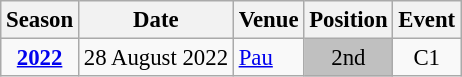<table class="wikitable" style="text-align:center; font-size:95%;">
<tr>
<th>Season</th>
<th>Date</th>
<th>Venue</th>
<th>Position</th>
<th>Event</th>
</tr>
<tr>
<td><strong><a href='#'>2022</a></strong></td>
<td align=right>28 August 2022</td>
<td align=left><a href='#'>Pau</a></td>
<td bgcolor=silver>2nd</td>
<td>C1</td>
</tr>
</table>
